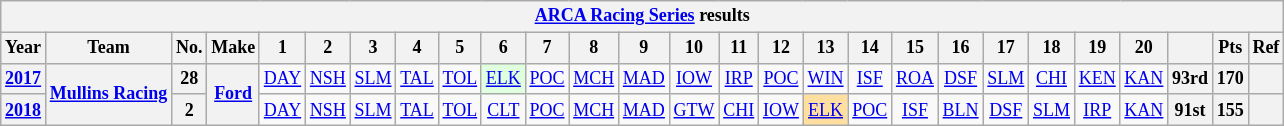<table class="wikitable" style="text-align:center; font-size:75%">
<tr>
<th colspan="32"><a href='#'>ARCA Racing Series</a> results</th>
</tr>
<tr>
<th>Year</th>
<th>Team</th>
<th>No.</th>
<th>Make</th>
<th>1</th>
<th>2</th>
<th>3</th>
<th>4</th>
<th>5</th>
<th>6</th>
<th>7</th>
<th>8</th>
<th>9</th>
<th>10</th>
<th>11</th>
<th>12</th>
<th>13</th>
<th>14</th>
<th>15</th>
<th>16</th>
<th>17</th>
<th>18</th>
<th>19</th>
<th>20</th>
<th></th>
<th>Pts</th>
<th>Ref</th>
</tr>
<tr>
<th><a href='#'>2017</a></th>
<th rowspan=2><a href='#'>Mullins Racing</a></th>
<th>28</th>
<th rowspan=2><a href='#'>Ford</a></th>
<td><a href='#'>DAY</a></td>
<td><a href='#'>NSH</a></td>
<td><a href='#'>SLM</a></td>
<td><a href='#'>TAL</a></td>
<td><a href='#'>TOL</a></td>
<td style="background:#DFFFDF;"><a href='#'>ELK</a><br></td>
<td><a href='#'>POC</a></td>
<td><a href='#'>MCH</a></td>
<td><a href='#'>MAD</a></td>
<td><a href='#'>IOW</a></td>
<td><a href='#'>IRP</a></td>
<td><a href='#'>POC</a></td>
<td><a href='#'>WIN</a></td>
<td><a href='#'>ISF</a></td>
<td><a href='#'>ROA</a></td>
<td><a href='#'>DSF</a></td>
<td><a href='#'>SLM</a></td>
<td><a href='#'>CHI</a></td>
<td><a href='#'>KEN</a></td>
<td><a href='#'>KAN</a></td>
<th>93rd</th>
<th>170</th>
<th></th>
</tr>
<tr>
<th><a href='#'>2018</a></th>
<th>2</th>
<td><a href='#'>DAY</a></td>
<td><a href='#'>NSH</a></td>
<td><a href='#'>SLM</a></td>
<td><a href='#'>TAL</a></td>
<td><a href='#'>TOL</a></td>
<td><a href='#'>CLT</a></td>
<td><a href='#'>POC</a></td>
<td><a href='#'>MCH</a></td>
<td><a href='#'>MAD</a></td>
<td><a href='#'>GTW</a></td>
<td><a href='#'>CHI</a></td>
<td><a href='#'>IOW</a></td>
<td style="background:#FFDF9F;"><a href='#'>ELK</a><br></td>
<td><a href='#'>POC</a></td>
<td><a href='#'>ISF</a></td>
<td><a href='#'>BLN</a></td>
<td><a href='#'>DSF</a></td>
<td><a href='#'>SLM</a></td>
<td><a href='#'>IRP</a></td>
<td><a href='#'>KAN</a></td>
<th>91st</th>
<th>155</th>
<th></th>
</tr>
</table>
